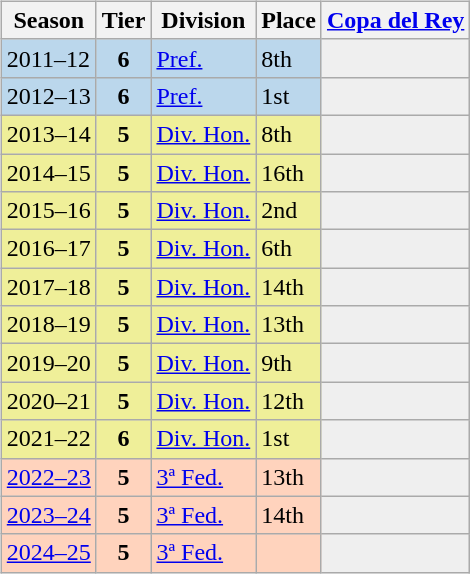<table>
<tr>
<td valign="top" width=0%><br><table class="wikitable">
<tr style="background:#f0f6fa;">
<th>Season</th>
<th>Tier</th>
<th>Division</th>
<th>Place</th>
<th><a href='#'>Copa del Rey</a></th>
</tr>
<tr>
<td style="background:#BBD7EC;">2011–12</td>
<th style="background:#BBD7EC;">6</th>
<td style="background:#BBD7EC;"><a href='#'>Pref.</a></td>
<td style="background:#BBD7EC;">8th</td>
<th style="background:#EFEFEF;"></th>
</tr>
<tr>
<td style="background:#BBD7EC;">2012–13</td>
<th style="background:#BBD7EC;">6</th>
<td style="background:#BBD7EC;"><a href='#'>Pref.</a></td>
<td style="background:#BBD7EC;">1st</td>
<th style="background:#EFEFEF;"></th>
</tr>
<tr>
<td style="background:#EFEF99;">2013–14</td>
<th style="background:#EFEF99;">5</th>
<td style="background:#EFEF99;"><a href='#'>Div. Hon.</a></td>
<td style="background:#EFEF99;">8th</td>
<th style="background:#EFEFEF;"></th>
</tr>
<tr>
<td style="background:#EFEF99;">2014–15</td>
<th style="background:#EFEF99;">5</th>
<td style="background:#EFEF99;"><a href='#'>Div. Hon.</a></td>
<td style="background:#EFEF99;">16th</td>
<th style="background:#EFEFEF;"></th>
</tr>
<tr>
<td style="background:#EFEF99;">2015–16</td>
<th style="background:#EFEF99;">5</th>
<td style="background:#EFEF99;"><a href='#'>Div. Hon.</a></td>
<td style="background:#EFEF99;">2nd</td>
<th style="background:#EFEFEF;"></th>
</tr>
<tr>
<td style="background:#EFEF99;">2016–17</td>
<th style="background:#EFEF99;">5</th>
<td style="background:#EFEF99;"><a href='#'>Div. Hon.</a></td>
<td style="background:#EFEF99;">6th</td>
<th style="background:#EFEFEF;"></th>
</tr>
<tr>
<td style="background:#EFEF99;">2017–18</td>
<th style="background:#EFEF99;">5</th>
<td style="background:#EFEF99;"><a href='#'>Div. Hon.</a></td>
<td style="background:#EFEF99;">14th</td>
<th style="background:#EFEFEF;"></th>
</tr>
<tr>
<td style="background:#EFEF99;">2018–19</td>
<th style="background:#EFEF99;">5</th>
<td style="background:#EFEF99;"><a href='#'>Div. Hon.</a></td>
<td style="background:#EFEF99;">13th</td>
<th style="background:#EFEFEF;"></th>
</tr>
<tr>
<td style="background:#EFEF99;">2019–20</td>
<th style="background:#EFEF99;">5</th>
<td style="background:#EFEF99;"><a href='#'>Div. Hon.</a></td>
<td style="background:#EFEF99;">9th</td>
<th style="background:#EFEFEF;"></th>
</tr>
<tr>
<td style="background:#EFEF99;">2020–21</td>
<th style="background:#EFEF99;">5</th>
<td style="background:#EFEF99;"><a href='#'>Div. Hon.</a></td>
<td style="background:#EFEF99;">12th</td>
<th style="background:#EFEFEF;"></th>
</tr>
<tr>
<td style="background:#EFEF99;">2021–22</td>
<th style="background:#EFEF99;">6</th>
<td style="background:#EFEF99;"><a href='#'>Div. Hon.</a></td>
<td style="background:#EFEF99;">1st</td>
<th style="background:#EFEFEF;"></th>
</tr>
<tr>
<td style="background:#FFD3BD;"><a href='#'>2022–23</a></td>
<th style="background:#FFD3BD;">5</th>
<td style="background:#FFD3BD;"><a href='#'>3ª Fed.</a></td>
<td style="background:#FFD3BD;">13th</td>
<th style="background:#EFEFEF;"></th>
</tr>
<tr>
<td style="background:#FFD3BD;"><a href='#'>2023–24</a></td>
<th style="background:#FFD3BD;">5</th>
<td style="background:#FFD3BD;"><a href='#'>3ª Fed.</a></td>
<td style="background:#FFD3BD;">14th</td>
<th style="background:#EFEFEF;"></th>
</tr>
<tr>
<td style="background:#FFD3BD;"><a href='#'>2024–25</a></td>
<th style="background:#FFD3BD;">5</th>
<td style="background:#FFD3BD;"><a href='#'>3ª Fed.</a></td>
<td style="background:#FFD3BD;"></td>
<th style="background:#EFEFEF;"></th>
</tr>
</table>
</td>
</tr>
</table>
